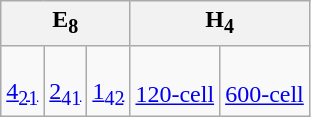<table class=wikitable>
<tr align=center valign=top>
<th colspan=3 valign=center>E<sub>8</sub></th>
<th colspan=2 valign=center>H<sub>4</sub></th>
</tr>
<tr align=center>
<td><br><a href='#'>4<sub>21</sub></a></td>
<td><br><a href='#'>2<sub>41</sub></a></td>
<td><br><a href='#'>1<sub>42</sub></a></td>
<td><br><a href='#'>120-cell</a></td>
<td><br><a href='#'>600-cell</a></td>
</tr>
</table>
